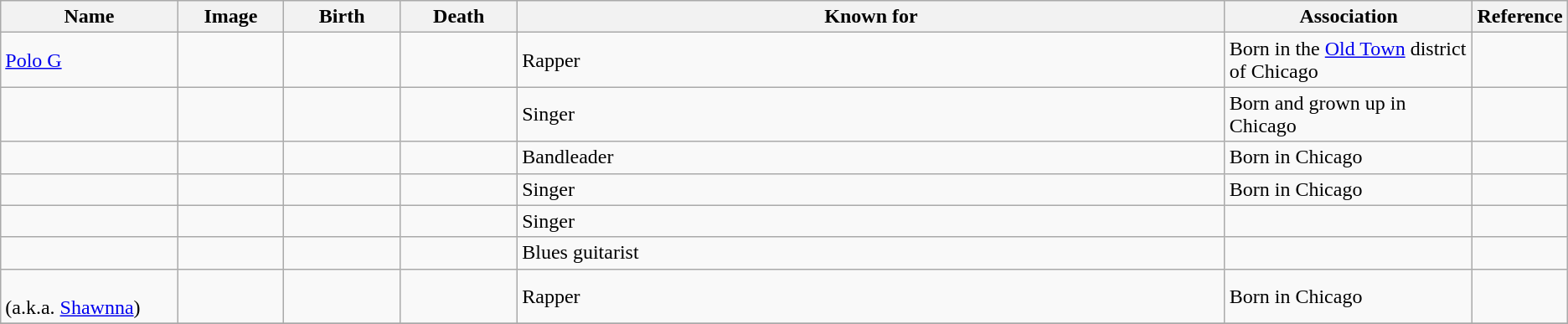<table class="wikitable sortable">
<tr>
<th scope="col" width="140">Name</th>
<th scope="col" width="80" class="unsortable">Image</th>
<th scope="col" width="90">Birth</th>
<th scope="col" width="90">Death</th>
<th scope="col" width="600" class="unsortable">Known for</th>
<th scope="col" width="200" class="unsortable">Association</th>
<th scope="col" width="30" class="unsortable">Reference</th>
</tr>
<tr>
<td><a href='#'>Polo G</a></td>
<td></td>
<td align=right></td>
<td></td>
<td>Rapper</td>
<td>Born in the <a href='#'>Old Town</a> district of Chicago</td>
<td align="center"></td>
</tr>
<tr>
<td></td>
<td></td>
<td align=right></td>
<td align=right></td>
<td>Singer</td>
<td>Born and grown up in Chicago</td>
<td align="center"></td>
</tr>
<tr>
<td></td>
<td></td>
<td align=right></td>
<td align=right></td>
<td>Bandleader</td>
<td>Born in Chicago</td>
<td align="center"></td>
</tr>
<tr>
<td></td>
<td></td>
<td align=right></td>
<td align=right></td>
<td>Singer</td>
<td>Born in Chicago</td>
<td align="center"></td>
</tr>
<tr>
<td></td>
<td></td>
<td align=right></td>
<td align=right></td>
<td>Singer</td>
<td></td>
<td align="center"></td>
</tr>
<tr>
<td></td>
<td></td>
<td align=right></td>
<td></td>
<td>Blues guitarist</td>
<td></td>
<td align="center"></td>
</tr>
<tr>
<td><br>(a.k.a. <a href='#'>Shawnna</a>)</td>
<td></td>
<td align=right></td>
<td></td>
<td>Rapper</td>
<td>Born in Chicago</td>
<td align="center"></td>
</tr>
<tr>
</tr>
</table>
